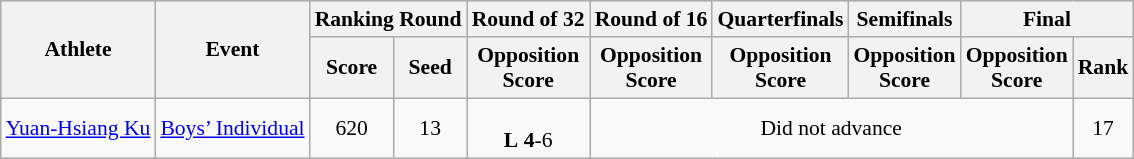<table class="wikitable" border="1" style="font-size:90%">
<tr>
<th rowspan=2>Athlete</th>
<th rowspan=2>Event</th>
<th colspan=2>Ranking Round</th>
<th>Round of 32</th>
<th>Round of 16</th>
<th>Quarterfinals</th>
<th>Semifinals</th>
<th colspan=2>Final</th>
</tr>
<tr>
<th>Score</th>
<th>Seed</th>
<th>Opposition<br>Score</th>
<th>Opposition<br>Score</th>
<th>Opposition<br>Score</th>
<th>Opposition<br>Score</th>
<th>Opposition<br>Score</th>
<th>Rank</th>
</tr>
<tr>
<td><a href='#'>Yuan-Hsiang Ku</a></td>
<td><a href='#'>Boys’ Individual</a></td>
<td align=center>620</td>
<td align=center>13</td>
<td align=center> <br> <strong>L</strong> <strong>4</strong>-6</td>
<td colspan=4 align=center>Did not advance</td>
<td align=center>17</td>
</tr>
</table>
